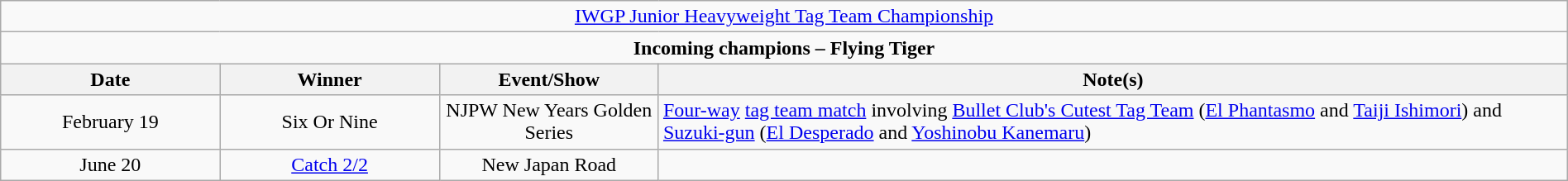<table class="wikitable" style="text-align:center; width:100%;">
<tr>
<td colspan="4" style="text-align: center;"><a href='#'>IWGP Junior Heavyweight Tag Team Championship</a></td>
</tr>
<tr>
<td colspan="4" style="text-align: center;"><strong>Incoming champions – Flying Tiger </strong></td>
</tr>
<tr>
<th width=14%>Date</th>
<th width=14%>Winner</th>
<th width=14%>Event/Show</th>
<th width=58%>Note(s)</th>
</tr>
<tr>
<td>February 19</td>
<td>Six Or Nine<br></td>
<td>NJPW New Years Golden Series</td>
<td align=left><a href='#'>Four-way</a> <a href='#'>tag team match</a> involving <a href='#'>Bullet Club's Cutest Tag Team</a> (<a href='#'>El Phantasmo</a> and <a href='#'>Taiji Ishimori</a>) and <a href='#'>Suzuki-gun</a> (<a href='#'>El Desperado</a> and <a href='#'>Yoshinobu Kanemaru</a>)</td>
</tr>
<tr>
<td>June 20</td>
<td><a href='#'>Catch 2/2</a><br></td>
<td>New Japan Road<br></td>
<td></td>
</tr>
</table>
